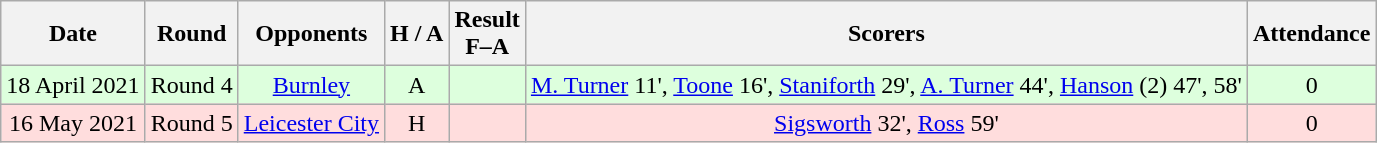<table class="wikitable" style="text-align:center">
<tr>
<th>Date</th>
<th>Round</th>
<th>Opponents</th>
<th>H / A</th>
<th>Result<br>F–A</th>
<th>Scorers</th>
<th>Attendance</th>
</tr>
<tr bgcolor=#ddffdd>
<td>18 April 2021</td>
<td>Round 4</td>
<td><a href='#'>Burnley</a></td>
<td>A</td>
<td></td>
<td><a href='#'>M. Turner</a> 11', <a href='#'>Toone</a> 16', <a href='#'>Staniforth</a> 29', <a href='#'>A. Turner</a> 44', <a href='#'>Hanson</a> (2) 47', 58'</td>
<td>0</td>
</tr>
<tr bgcolor=#ffdddd>
<td>16 May 2021</td>
<td>Round 5</td>
<td><a href='#'>Leicester City</a></td>
<td>H</td>
<td></td>
<td><a href='#'>Sigsworth</a> 32', <a href='#'>Ross</a> 59'</td>
<td>0</td>
</tr>
</table>
